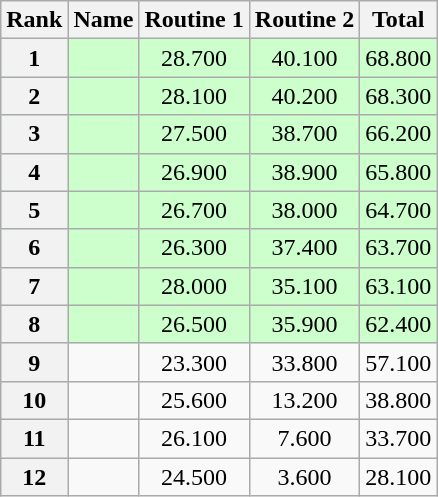<table class="wikitable sortable" style="text-align:center">
<tr>
<th>Rank</th>
<th>Name</th>
<th>Routine 1</th>
<th>Routine 2</th>
<th>Total</th>
</tr>
<tr bgcolor=ccffcc>
<th>1</th>
<td align=left></td>
<td>28.700</td>
<td>40.100</td>
<td>68.800</td>
</tr>
<tr bgcolor=ccffcc>
<th>2</th>
<td align=left></td>
<td>28.100</td>
<td>40.200</td>
<td>68.300</td>
</tr>
<tr bgcolor=ccffcc>
<th>3</th>
<td align=left></td>
<td>27.500</td>
<td>38.700</td>
<td>66.200</td>
</tr>
<tr bgcolor=ccffcc>
<th>4</th>
<td align=left></td>
<td>26.900</td>
<td>38.900</td>
<td>65.800</td>
</tr>
<tr bgcolor=ccffcc>
<th>5</th>
<td align=left></td>
<td>26.700</td>
<td>38.000</td>
<td>64.700</td>
</tr>
<tr bgcolor=ccffcc>
<th>6</th>
<td align=left></td>
<td>26.300</td>
<td>37.400</td>
<td>63.700</td>
</tr>
<tr bgcolor=ccffcc>
<th>7</th>
<td align=left></td>
<td>28.000</td>
<td>35.100</td>
<td>63.100</td>
</tr>
<tr bgcolor=ccffcc>
<th>8</th>
<td align=left></td>
<td>26.500</td>
<td>35.900</td>
<td>62.400</td>
</tr>
<tr>
<th>9</th>
<td align=left></td>
<td>23.300</td>
<td>33.800</td>
<td>57.100</td>
</tr>
<tr>
<th>10</th>
<td align=left></td>
<td>25.600</td>
<td>13.200</td>
<td>38.800</td>
</tr>
<tr>
<th>11</th>
<td align=left></td>
<td>26.100</td>
<td>7.600</td>
<td>33.700</td>
</tr>
<tr>
<th>12</th>
<td align=left></td>
<td>24.500</td>
<td>3.600</td>
<td>28.100</td>
</tr>
</table>
